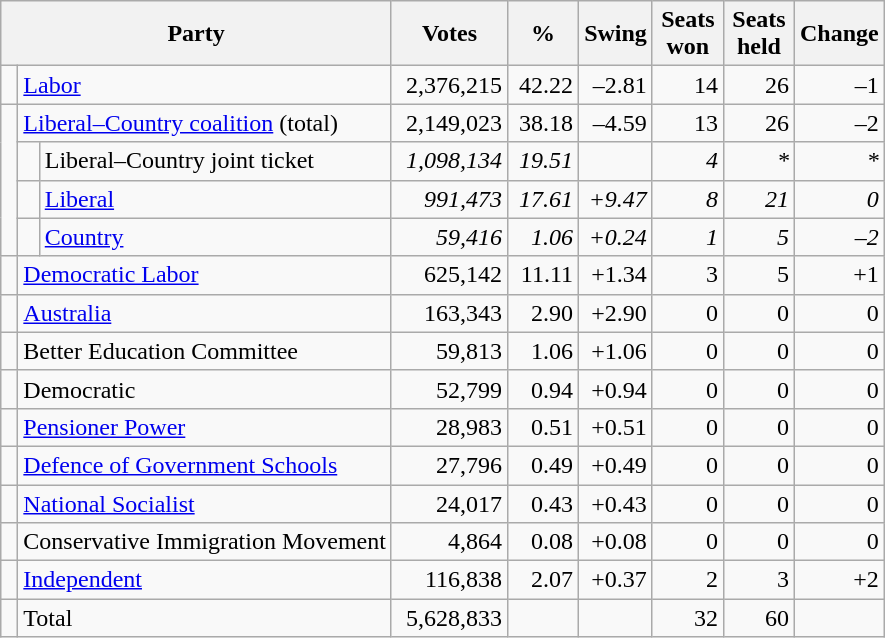<table class="wikitable">
<tr>
<th colspan=3 style="width:180px">Party</th>
<th style="width:70px">Votes</th>
<th style="width:40px">%</th>
<th style="width:40px">Swing</th>
<th style="width:40px">Seats won</th>
<th style="width:40px">Seats held</th>
<th style="width:40px">Change</th>
</tr>
<tr>
<td> </td>
<td colspan=2><a href='#'>Labor</a></td>
<td align=right>2,376,215</td>
<td align=right>42.22</td>
<td align=right>–2.81</td>
<td align=right>14</td>
<td align=right>26</td>
<td align=right>–1</td>
</tr>
<tr>
<td rowspan=4> </td>
<td colspan=2><a href='#'>Liberal–Country coalition</a> (total)</td>
<td align=right>2,149,023</td>
<td align=right>38.18</td>
<td align=right>–4.59</td>
<td align=right>13</td>
<td align=right>26</td>
<td align=right>–2</td>
</tr>
<tr>
<td> </td>
<td>Liberal–Country joint ticket</td>
<td align=right><em>1,098,134</em></td>
<td align=right><em>19.51</em></td>
<td align=right><em></em></td>
<td align=right><em>4</em></td>
<td align=right><em>*</em></td>
<td align=right><em>*</em></td>
</tr>
<tr>
<td> </td>
<td><a href='#'>Liberal</a></td>
<td align=right><em>991,473</em></td>
<td align=right><em>17.61</em></td>
<td align=right><em>+9.47</em></td>
<td align=right><em>8</em></td>
<td align=right><em>21</em></td>
<td align=right><em>0</em></td>
</tr>
<tr>
<td> </td>
<td><a href='#'>Country</a></td>
<td align=right><em>59,416</em></td>
<td align=right><em>1.06</em></td>
<td align=right><em>+0.24</em></td>
<td align=right><em>1</em></td>
<td align=right><em>5</em></td>
<td align=right><em>–2</em></td>
</tr>
<tr>
<td> </td>
<td colspan=2><a href='#'>Democratic Labor</a></td>
<td align=right>625,142</td>
<td align=right>11.11</td>
<td align=right>+1.34</td>
<td align=right>3</td>
<td align=right>5</td>
<td align=right>+1</td>
</tr>
<tr>
<td> </td>
<td colspan=2><a href='#'>Australia</a></td>
<td align=right>163,343</td>
<td align=right>2.90</td>
<td align=right>+2.90</td>
<td align=right>0</td>
<td align=right>0</td>
<td align=right>0</td>
</tr>
<tr>
<td> </td>
<td colspan=2>Better Education Committee</td>
<td align=right>59,813</td>
<td align=right>1.06</td>
<td align=right>+1.06</td>
<td align=right>0</td>
<td align=right>0</td>
<td align=right>0</td>
</tr>
<tr>
<td> </td>
<td colspan=2>Democratic</td>
<td align=right>52,799</td>
<td align=right>0.94</td>
<td align=right>+0.94</td>
<td align=right>0</td>
<td align=right>0</td>
<td align=right>0</td>
</tr>
<tr>
<td> </td>
<td colspan=2><a href='#'>Pensioner Power</a></td>
<td align=right>28,983</td>
<td align=right>0.51</td>
<td align=right>+0.51</td>
<td align=right>0</td>
<td align=right>0</td>
<td align=right>0</td>
</tr>
<tr>
<td> </td>
<td colspan=2><a href='#'>Defence of Government Schools</a></td>
<td align=right>27,796</td>
<td align=right>0.49</td>
<td align=right>+0.49</td>
<td align=right>0</td>
<td align=right>0</td>
<td align=right>0</td>
</tr>
<tr>
<td> </td>
<td colspan=2><a href='#'>National Socialist</a></td>
<td align=right>24,017</td>
<td align=right>0.43</td>
<td align=right>+0.43</td>
<td align=right>0</td>
<td align=right>0</td>
<td align=right>0</td>
</tr>
<tr>
<td> </td>
<td colspan=2>Conservative Immigration Movement</td>
<td align=right>4,864</td>
<td align=right>0.08</td>
<td align=right>+0.08</td>
<td align=right>0</td>
<td align=right>0</td>
<td align=right>0</td>
</tr>
<tr>
<td> </td>
<td colspan=2><a href='#'>Independent</a></td>
<td align=right>116,838</td>
<td align=right>2.07</td>
<td align=right>+0.37</td>
<td align=right>2</td>
<td align=right>3</td>
<td align=right>+2</td>
</tr>
<tr>
<td> </td>
<td colspan=2>Total</td>
<td align=right>5,628,833</td>
<td align=right> </td>
<td align=right> </td>
<td align=right>32</td>
<td align=right>60</td>
<td align=right></td>
</tr>
</table>
